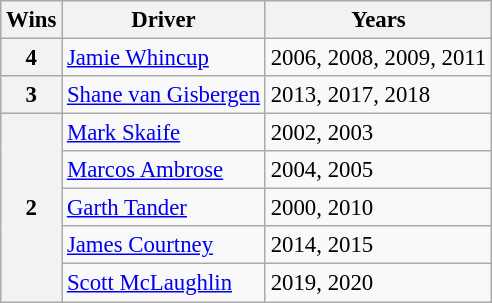<table class="wikitable" style="font-size: 95%;">
<tr>
<th>Wins</th>
<th>Driver</th>
<th>Years</th>
</tr>
<tr>
<th>4</th>
<td> <a href='#'>Jamie Whincup</a></td>
<td>2006, 2008, 2009, 2011</td>
</tr>
<tr>
<th>3</th>
<td> <a href='#'>Shane van Gisbergen</a></td>
<td>2013, 2017, 2018</td>
</tr>
<tr>
<th rowspan="5">2</th>
<td> <a href='#'>Mark Skaife</a></td>
<td>2002, 2003</td>
</tr>
<tr>
<td> <a href='#'>Marcos Ambrose</a></td>
<td>2004, 2005</td>
</tr>
<tr>
<td> <a href='#'>Garth Tander</a></td>
<td>2000, 2010</td>
</tr>
<tr>
<td> <a href='#'>James Courtney</a></td>
<td>2014, 2015</td>
</tr>
<tr>
<td> <a href='#'>Scott McLaughlin</a></td>
<td>2019, 2020</td>
</tr>
</table>
